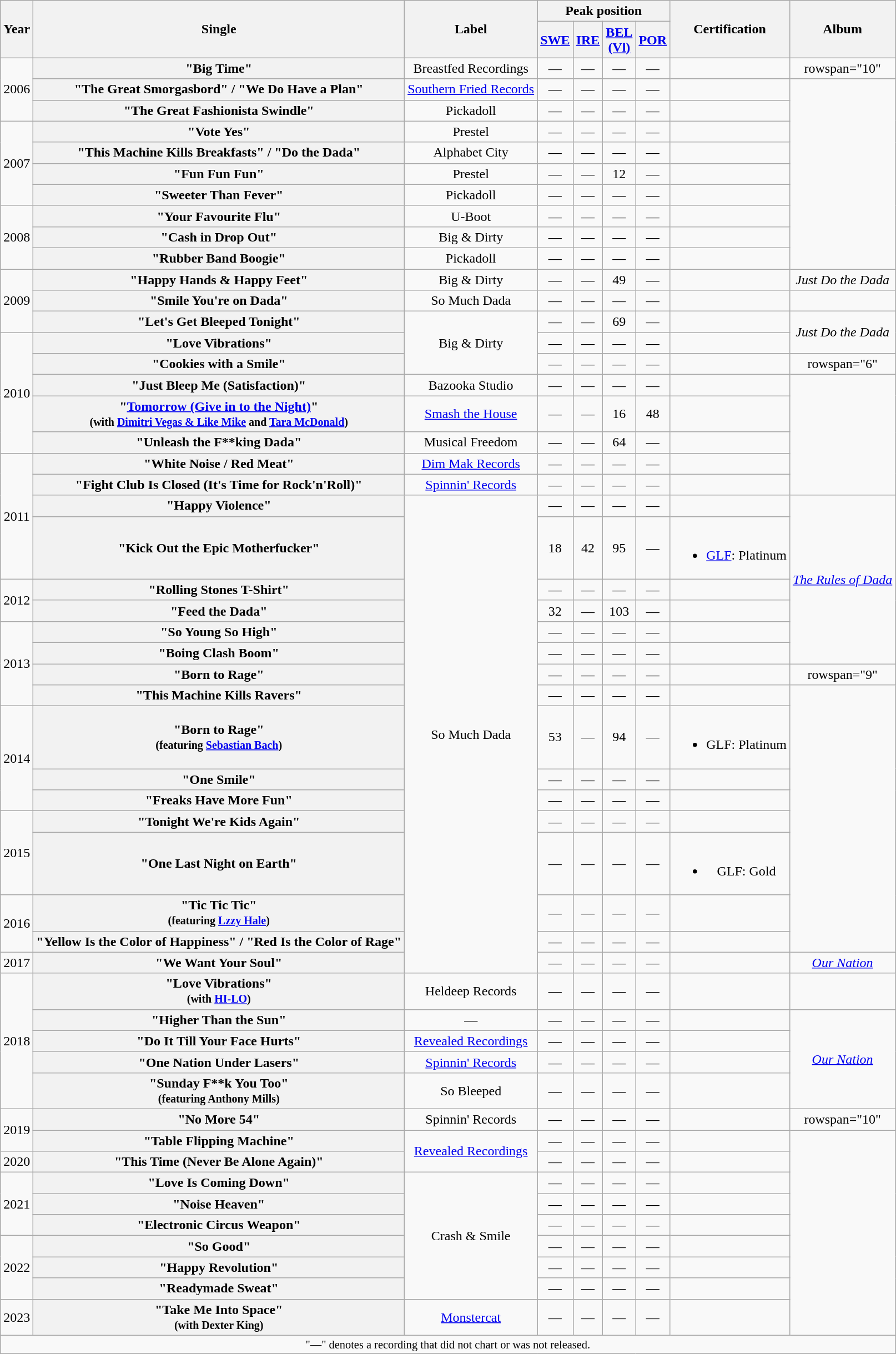<table class="wikitable plainrowheaders" style="text-align:center;">
<tr>
<th rowspan="2">Year</th>
<th rowspan="2">Single</th>
<th rowspan="2">Label</th>
<th colspan="4">Peak position</th>
<th rowspan="2">Certification</th>
<th rowspan="2">Album</th>
</tr>
<tr>
<th><a href='#'>SWE</a><br></th>
<th><a href='#'>IRE</a><br></th>
<th><a href='#'>BEL<br>(Vl)</a><br></th>
<th><a href='#'>POR</a><br></th>
</tr>
<tr>
<td rowspan="3">2006</td>
<th scope="row">"Big Time"</th>
<td>Breastfed Recordings</td>
<td>—</td>
<td>—</td>
<td>—</td>
<td>—</td>
<td></td>
<td>rowspan="10" </td>
</tr>
<tr>
<th scope="row">"The Great Smorgasbord" / "We Do Have a Plan"</th>
<td><a href='#'>Southern Fried Records</a></td>
<td>—</td>
<td>—</td>
<td>—</td>
<td>—</td>
<td></td>
</tr>
<tr>
<th scope="row">"The Great Fashionista Swindle"</th>
<td>Pickadoll</td>
<td>—</td>
<td>—</td>
<td>—</td>
<td>—</td>
<td></td>
</tr>
<tr>
<td rowspan="4">2007</td>
<th scope="row">"Vote Yes"</th>
<td>Prestel</td>
<td>—</td>
<td>—</td>
<td>—</td>
<td>—</td>
<td></td>
</tr>
<tr>
<th scope="row">"This Machine Kills Breakfasts" / "Do the Dada"</th>
<td>Alphabet City</td>
<td>—</td>
<td>—</td>
<td>—</td>
<td>—</td>
<td></td>
</tr>
<tr>
<th scope="row">"Fun Fun Fun"</th>
<td>Prestel</td>
<td>—</td>
<td>—</td>
<td>12</td>
<td>—</td>
<td></td>
</tr>
<tr>
<th scope="row">"Sweeter Than Fever"</th>
<td>Pickadoll</td>
<td>—</td>
<td>—</td>
<td>—</td>
<td>—</td>
<td></td>
</tr>
<tr>
<td rowspan="3">2008</td>
<th scope="row">"Your Favourite Flu"</th>
<td>U-Boot</td>
<td>—</td>
<td>—</td>
<td>—</td>
<td>—</td>
<td></td>
</tr>
<tr>
<th scope="row">"Cash in Drop Out"</th>
<td>Big & Dirty</td>
<td>—</td>
<td>—</td>
<td>—</td>
<td>—</td>
<td></td>
</tr>
<tr>
<th scope="row">"Rubber Band Boogie"</th>
<td>Pickadoll</td>
<td>—</td>
<td>—</td>
<td>—</td>
<td>—</td>
<td></td>
</tr>
<tr>
<td rowspan="3">2009</td>
<th scope="row">"Happy Hands & Happy Feet"</th>
<td>Big & Dirty</td>
<td>—</td>
<td>—</td>
<td>49</td>
<td>—</td>
<td></td>
<td><em>Just Do the Dada</em></td>
</tr>
<tr>
<th scope="row">"Smile You're on Dada"</th>
<td>So Much Dada</td>
<td>—</td>
<td>—</td>
<td>—</td>
<td>—</td>
<td></td>
<td></td>
</tr>
<tr>
<th scope="row">"Let's Get Bleeped Tonight"</th>
<td rowspan="3">Big & Dirty</td>
<td>—</td>
<td>—</td>
<td>69</td>
<td>—</td>
<td></td>
<td rowspan="2"><em>Just Do the Dada</em></td>
</tr>
<tr>
<td rowspan="5">2010</td>
<th scope="row">"Love Vibrations"</th>
<td>—</td>
<td>—</td>
<td>—</td>
<td>—</td>
<td></td>
</tr>
<tr>
<th scope="row">"Cookies with a Smile"</th>
<td>—</td>
<td>—</td>
<td>—</td>
<td>—</td>
<td></td>
<td>rowspan="6" </td>
</tr>
<tr>
<th scope="row">"Just Bleep Me (Satisfaction)"</th>
<td>Bazooka Studio</td>
<td>—</td>
<td>—</td>
<td>—</td>
<td>—</td>
<td></td>
</tr>
<tr>
<th scope="row">"<a href='#'>Tomorrow (Give in to the Night)</a>" <br><small>(with <a href='#'>Dimitri Vegas & Like Mike</a> and <a href='#'>Tara McDonald</a>)</small></th>
<td><a href='#'>Smash the House</a></td>
<td>—</td>
<td>—</td>
<td>16</td>
<td>48</td>
<td></td>
</tr>
<tr>
<th scope="row">"Unleash the F**king Dada"</th>
<td>Musical Freedom</td>
<td>—</td>
<td>—</td>
<td>64</td>
<td>—</td>
<td></td>
</tr>
<tr>
<td rowspan="4">2011</td>
<th scope="row">"White Noise / Red Meat"</th>
<td><a href='#'>Dim Mak Records</a></td>
<td>—</td>
<td>—</td>
<td>—</td>
<td>—</td>
<td></td>
</tr>
<tr>
<th scope="row">"Fight Club Is Closed (It's Time for Rock'n'Roll)"</th>
<td><a href='#'>Spinnin' Records</a></td>
<td>—</td>
<td>—</td>
<td>—</td>
<td>—</td>
<td></td>
</tr>
<tr>
<th scope="row">"Happy Violence"</th>
<td rowspan="16">So Much Dada</td>
<td>—</td>
<td>—</td>
<td>—</td>
<td>—</td>
<td></td>
<td rowspan="6"><em><a href='#'>The Rules of Dada</a></em></td>
</tr>
<tr>
<th scope="row">"Kick Out the Epic Motherfucker"</th>
<td>18</td>
<td>42</td>
<td>95</td>
<td>—</td>
<td><br><ul><li><a href='#'>GLF</a>: Platinum</li></ul></td>
</tr>
<tr>
<td rowspan="2">2012</td>
<th scope="row">"Rolling Stones T-Shirt"</th>
<td>—</td>
<td>—</td>
<td>—</td>
<td>—</td>
<td></td>
</tr>
<tr>
<th scope="row">"Feed the Dada"</th>
<td>32</td>
<td>—</td>
<td>103</td>
<td>—</td>
<td></td>
</tr>
<tr>
<td rowspan="4">2013</td>
<th scope="row">"So Young So High"</th>
<td>—</td>
<td>—</td>
<td>—</td>
<td>—</td>
<td></td>
</tr>
<tr>
<th scope="row">"Boing Clash Boom"</th>
<td>—</td>
<td>—</td>
<td>—</td>
<td>—</td>
<td></td>
</tr>
<tr>
<th scope="row">"Born to Rage"</th>
<td>—</td>
<td>—</td>
<td>—</td>
<td>—</td>
<td></td>
<td>rowspan="9" </td>
</tr>
<tr>
<th scope="row">"This Machine Kills Ravers"</th>
<td>—</td>
<td>—</td>
<td>—</td>
<td>—</td>
<td></td>
</tr>
<tr>
<td rowspan="3">2014</td>
<th scope="row">"Born to Rage" <br><small>(featuring <a href='#'>Sebastian Bach</a>)</small></th>
<td>53</td>
<td>—</td>
<td>94</td>
<td>—</td>
<td><br><ul><li>GLF: Platinum</li></ul></td>
</tr>
<tr>
<th scope="row">"One Smile"</th>
<td>—</td>
<td>—</td>
<td>—</td>
<td>—</td>
<td></td>
</tr>
<tr>
<th scope="row">"Freaks Have More Fun"</th>
<td>—</td>
<td>—</td>
<td>—</td>
<td>—</td>
<td></td>
</tr>
<tr>
<td rowspan="2">2015</td>
<th scope="row">"Tonight We're Kids Again"</th>
<td>—</td>
<td>—</td>
<td>—</td>
<td>—</td>
<td></td>
</tr>
<tr>
<th scope="row">"One Last Night on Earth"</th>
<td>—</td>
<td>—</td>
<td>—</td>
<td>—</td>
<td><br><ul><li>GLF: Gold</li></ul></td>
</tr>
<tr>
<td rowspan="2">2016</td>
<th scope="row">"Tic Tic Tic" <br><small>(featuring <a href='#'>Lzzy Hale</a>)</small></th>
<td>—</td>
<td>—</td>
<td>—</td>
<td>—</td>
<td></td>
</tr>
<tr>
<th scope="row">"Yellow Is the Color of Happiness" / "Red Is the Color of Rage"</th>
<td>—</td>
<td>—</td>
<td>—</td>
<td>—</td>
<td></td>
</tr>
<tr>
<td>2017</td>
<th scope="row">"We Want Your Soul"</th>
<td>—</td>
<td>—</td>
<td>—</td>
<td>—</td>
<td></td>
<td><em><a href='#'>Our Nation</a></em></td>
</tr>
<tr>
<td rowspan="5">2018</td>
<th scope="row">"Love Vibrations" <br><small>(with <a href='#'>HI-LO</a>)</small></th>
<td>Heldeep Records</td>
<td>—</td>
<td>—</td>
<td>—</td>
<td>—</td>
<td></td>
<td></td>
</tr>
<tr>
<th scope="row">"Higher Than the Sun"</th>
<td>—</td>
<td>—</td>
<td>—</td>
<td>—</td>
<td>—</td>
<td></td>
<td rowspan="4"><em><a href='#'>Our Nation</a></em></td>
</tr>
<tr>
<th scope="row">"Do It Till Your Face Hurts"</th>
<td><a href='#'>Revealed Recordings</a></td>
<td>—</td>
<td>—</td>
<td>—</td>
<td>—</td>
<td></td>
</tr>
<tr>
<th scope="row">"One Nation Under Lasers"</th>
<td><a href='#'>Spinnin' Records</a></td>
<td>—</td>
<td>—</td>
<td>—</td>
<td>—</td>
<td></td>
</tr>
<tr>
<th scope="row">"Sunday F**k You Too" <br><small>(featuring Anthony Mills)</small></th>
<td>So Bleeped</td>
<td>—</td>
<td>—</td>
<td>—</td>
<td>—</td>
<td></td>
</tr>
<tr>
<td rowspan="2">2019</td>
<th scope="row">"No More 54"</th>
<td>Spinnin' Records</td>
<td>—</td>
<td>—</td>
<td>—</td>
<td>—</td>
<td></td>
<td>rowspan="10" </td>
</tr>
<tr>
<th scope="row">"Table Flipping Machine"</th>
<td rowspan="2"><a href='#'>Revealed Recordings</a></td>
<td>—</td>
<td>—</td>
<td>—</td>
<td>—</td>
<td></td>
</tr>
<tr>
<td>2020</td>
<th scope="row">"This Time (Never Be Alone Again)"</th>
<td>—</td>
<td>—</td>
<td>—</td>
<td>—</td>
<td></td>
</tr>
<tr>
<td rowspan="3">2021</td>
<th scope="row">"Love Is Coming Down"</th>
<td rowspan="6">Crash & Smile</td>
<td>—</td>
<td>—</td>
<td>—</td>
<td>—</td>
<td></td>
</tr>
<tr>
<th scope="row">"Noise Heaven"</th>
<td>—</td>
<td>—</td>
<td>—</td>
<td>—</td>
<td></td>
</tr>
<tr>
<th scope="row">"Electronic Circus Weapon"</th>
<td>—</td>
<td>—</td>
<td>—</td>
<td>—</td>
<td></td>
</tr>
<tr>
<td rowspan="3">2022</td>
<th scope="row">"So Good"</th>
<td>—</td>
<td>—</td>
<td>—</td>
<td>—</td>
<td></td>
</tr>
<tr>
<th scope="row">"Happy Revolution"</th>
<td>—</td>
<td>—</td>
<td>—</td>
<td>—</td>
<td></td>
</tr>
<tr>
<th scope="row">"Readymade Sweat"</th>
<td>—</td>
<td>—</td>
<td>—</td>
<td>—</td>
<td></td>
</tr>
<tr>
<td>2023</td>
<th scope="row">"Take Me Into Space" <br><small>(with Dexter King)</small></th>
<td rowspan="1"><a href='#'>Monstercat</a></td>
<td>—</td>
<td>—</td>
<td>—</td>
<td>—</td>
<td></td>
</tr>
<tr>
<td colspan="9" style="font-size:85%">"—" denotes a recording that did not chart or was not released.</td>
</tr>
</table>
